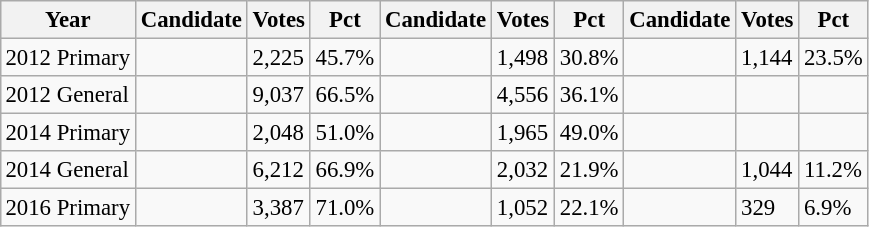<table class="wikitable" style="margin:0.5em ; font-size:95%">
<tr>
<th>Year</th>
<th>Candidate</th>
<th>Votes</th>
<th>Pct</th>
<th>Candidate</th>
<th>Votes</th>
<th>Pct</th>
<th>Candidate</th>
<th>Votes</th>
<th>Pct</th>
</tr>
<tr>
<td>2012 Primary</td>
<td></td>
<td>2,225</td>
<td>45.7%</td>
<td></td>
<td>1,498</td>
<td>30.8%</td>
<td></td>
<td>1,144</td>
<td>23.5%</td>
</tr>
<tr>
<td>2012 General</td>
<td></td>
<td>9,037</td>
<td>66.5%</td>
<td></td>
<td>4,556</td>
<td>36.1%</td>
<td></td>
<td></td>
<td></td>
</tr>
<tr>
<td>2014 Primary</td>
<td></td>
<td>2,048</td>
<td>51.0%</td>
<td></td>
<td>1,965</td>
<td>49.0%</td>
<td></td>
<td></td>
<td></td>
</tr>
<tr>
<td>2014 General</td>
<td></td>
<td>6,212</td>
<td>66.9%</td>
<td></td>
<td>2,032</td>
<td>21.9%</td>
<td></td>
<td>1,044</td>
<td>11.2%</td>
</tr>
<tr>
<td>2016 Primary</td>
<td></td>
<td>3,387</td>
<td>71.0%</td>
<td></td>
<td>1,052</td>
<td>22.1%</td>
<td></td>
<td>329</td>
<td>6.9%</td>
</tr>
</table>
